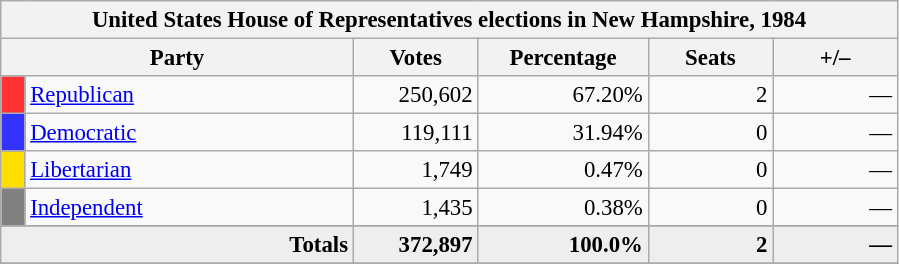<table class="wikitable" style="font-size: 95%;">
<tr>
<th colspan="6">United States House of Representatives elections in New Hampshire, 1984</th>
</tr>
<tr>
<th colspan=2 style="width: 15em">Party</th>
<th style="width: 5em">Votes</th>
<th style="width: 7em">Percentage</th>
<th style="width: 5em">Seats</th>
<th style="width: 5em">+/–</th>
</tr>
<tr>
<th style="background-color:#FF3333; width: 3px"></th>
<td style="width: 130px"><a href='#'>Republican</a></td>
<td align="right">250,602</td>
<td align="right">67.20%</td>
<td align="right">2</td>
<td align="right">—</td>
</tr>
<tr>
<th style="background-color:#3333FF; width: 3px"></th>
<td style="width: 130px"><a href='#'>Democratic</a></td>
<td align="right">119,111</td>
<td align="right">31.94%</td>
<td align="right">0</td>
<td align="right">—</td>
</tr>
<tr>
<th style="background-color:#FFDF00; width: 3px"></th>
<td style="width: 130px"><a href='#'>Libertarian</a></td>
<td align="right">1,749</td>
<td align="right">0.47%</td>
<td align="right">0</td>
<td align="right">—</td>
</tr>
<tr>
<th style="background-color:grey; width: 3px"></th>
<td style="width: 130px"><a href='#'>Independent</a></td>
<td align="right">1,435</td>
<td align="right">0.38%</td>
<td align="right">0</td>
<td align="right">—</td>
</tr>
<tr>
</tr>
<tr bgcolor="#EEEEEE">
<td colspan="2" align="right"><strong>Totals</strong></td>
<td align="right"><strong>372,897</strong></td>
<td align="right"><strong>100.0%</strong></td>
<td align="right"><strong>2</strong></td>
<td align="right"><strong>—</strong></td>
</tr>
<tr bgcolor="#EEEEEE">
</tr>
</table>
